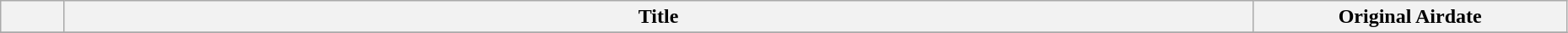<table class="wikitable" style="width: 98%;">
<tr>
<th style="width: 4%;"></th>
<th>Title</th>
<th style="width: 20%;">Original Airdate</th>
</tr>
<tr>
</tr>
</table>
